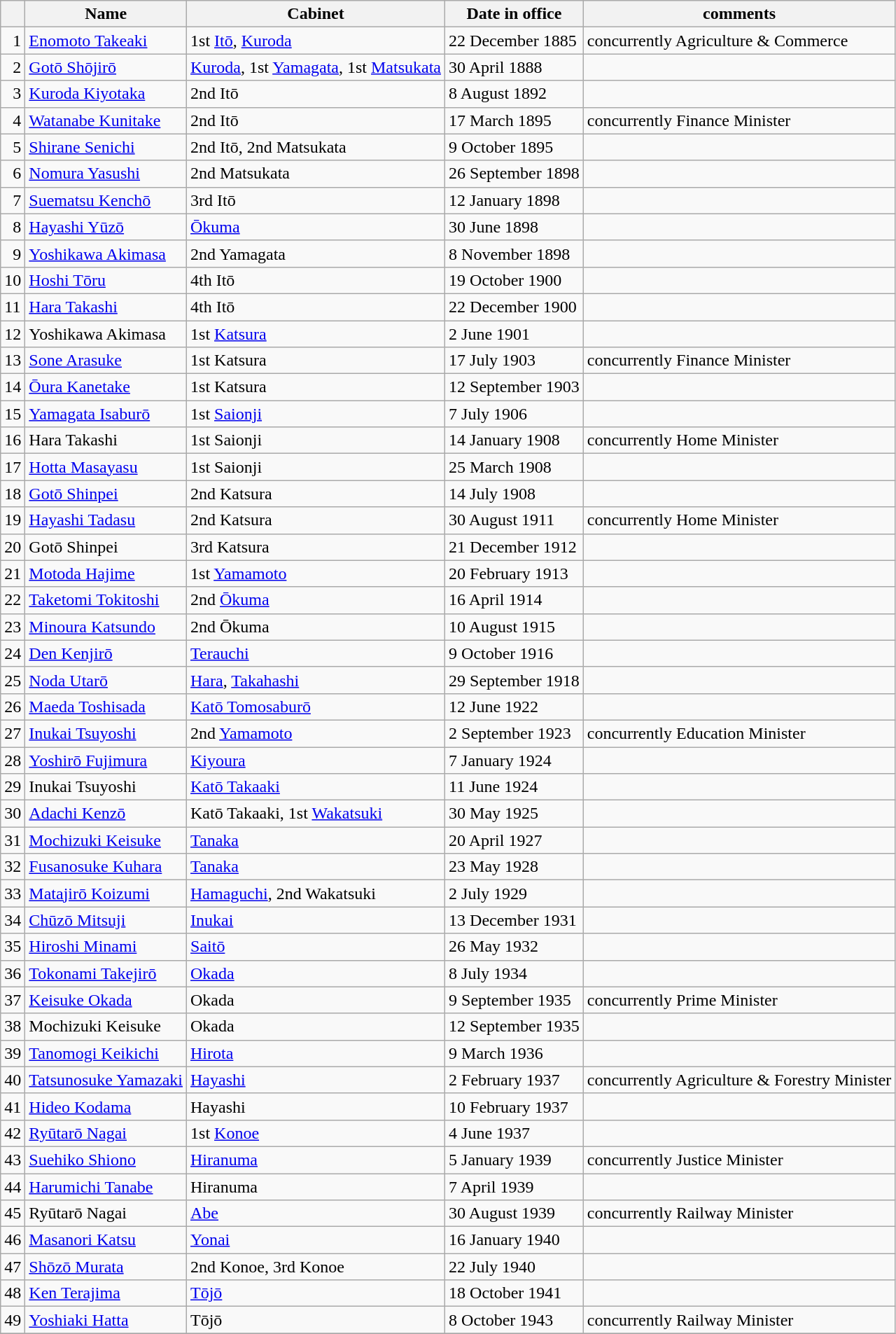<table class=wikitable>
<tr>
<th></th>
<th>Name</th>
<th>Cabinet</th>
<th>Date in office</th>
<th>comments</th>
</tr>
<tr>
<td align="right">1</td>
<td><a href='#'>Enomoto Takeaki</a></td>
<td>1st <a href='#'>Itō</a>, <a href='#'>Kuroda</a></td>
<td>22 December 1885</td>
<td>concurrently Agriculture & Commerce</td>
</tr>
<tr>
<td align="right">2</td>
<td><a href='#'>Gotō Shōjirō</a></td>
<td><a href='#'>Kuroda</a>, 1st <a href='#'>Yamagata</a>, 1st <a href='#'>Matsukata</a></td>
<td>30 April 1888</td>
<td> </td>
</tr>
<tr>
<td align="right">3</td>
<td><a href='#'>Kuroda Kiyotaka</a></td>
<td>2nd Itō</td>
<td>8 August 1892</td>
<td></td>
</tr>
<tr>
<td align="right">4</td>
<td><a href='#'>Watanabe Kunitake</a></td>
<td>2nd Itō</td>
<td>17 March 1895</td>
<td>concurrently Finance Minister</td>
</tr>
<tr>
<td align="right">5</td>
<td><a href='#'>Shirane Senichi</a></td>
<td>2nd Itō, 2nd Matsukata</td>
<td>9 October 1895</td>
<td> </td>
</tr>
<tr>
<td align="right">6</td>
<td><a href='#'>Nomura Yasushi</a></td>
<td>2nd Matsukata</td>
<td>26 September 1898</td>
<td> </td>
</tr>
<tr>
<td align="right">7</td>
<td><a href='#'>Suematsu Kenchō</a></td>
<td>3rd Itō</td>
<td>12 January 1898</td>
<td> </td>
</tr>
<tr>
<td align="right">8</td>
<td><a href='#'>Hayashi Yūzō</a></td>
<td><a href='#'>Ōkuma</a></td>
<td>30 June 1898</td>
<td> </td>
</tr>
<tr>
<td align="right">9</td>
<td><a href='#'>Yoshikawa Akimasa</a></td>
<td>2nd Yamagata</td>
<td>8 November 1898</td>
<td> </td>
</tr>
<tr>
<td>10</td>
<td><a href='#'>Hoshi Tōru</a></td>
<td>4th Itō</td>
<td>19 October 1900</td>
<td> </td>
</tr>
<tr>
<td>11</td>
<td><a href='#'>Hara Takashi</a></td>
<td>4th Itō</td>
<td>22 December 1900</td>
<td> </td>
</tr>
<tr>
<td>12</td>
<td>Yoshikawa Akimasa</td>
<td>1st <a href='#'>Katsura</a></td>
<td>2 June 1901</td>
<td> </td>
</tr>
<tr>
<td>13</td>
<td><a href='#'>Sone Arasuke</a></td>
<td>1st Katsura</td>
<td>17 July 1903</td>
<td>concurrently Finance Minister</td>
</tr>
<tr>
<td>14</td>
<td><a href='#'>Ōura Kanetake</a></td>
<td>1st Katsura</td>
<td>12 September 1903</td>
<td> </td>
</tr>
<tr>
<td>15</td>
<td><a href='#'>Yamagata Isaburō</a></td>
<td>1st <a href='#'>Saionji</a></td>
<td>7 July 1906</td>
<td> </td>
</tr>
<tr>
<td>16</td>
<td>Hara Takashi</td>
<td>1st Saionji</td>
<td>14 January 1908</td>
<td>concurrently Home Minister</td>
</tr>
<tr>
<td>17</td>
<td><a href='#'>Hotta Masayasu</a></td>
<td>1st Saionji</td>
<td>25 March 1908</td>
<td> </td>
</tr>
<tr>
<td>18</td>
<td><a href='#'>Gotō Shinpei</a></td>
<td>2nd Katsura</td>
<td>14 July 1908</td>
<td> </td>
</tr>
<tr>
<td>19</td>
<td><a href='#'>Hayashi Tadasu</a></td>
<td>2nd Katsura</td>
<td>30 August 1911</td>
<td>concurrently Home Minister</td>
</tr>
<tr>
<td>20</td>
<td>Gotō Shinpei</td>
<td>3rd Katsura</td>
<td>21 December 1912</td>
<td> </td>
</tr>
<tr>
<td>21</td>
<td><a href='#'>Motoda Hajime</a></td>
<td>1st <a href='#'>Yamamoto</a></td>
<td>20 February 1913</td>
<td> </td>
</tr>
<tr>
<td>22</td>
<td><a href='#'>Taketomi Tokitoshi</a></td>
<td>2nd <a href='#'>Ōkuma</a></td>
<td>16 April 1914</td>
<td> </td>
</tr>
<tr>
<td>23</td>
<td><a href='#'>Minoura Katsundo</a></td>
<td>2nd Ōkuma</td>
<td>10 August 1915</td>
<td> </td>
</tr>
<tr>
<td>24</td>
<td><a href='#'>Den Kenjirō</a></td>
<td><a href='#'>Terauchi</a></td>
<td>9 October 1916</td>
<td> </td>
</tr>
<tr>
<td>25</td>
<td><a href='#'>Noda Utarō</a></td>
<td><a href='#'>Hara</a>, <a href='#'>Takahashi</a></td>
<td>29 September 1918</td>
<td> </td>
</tr>
<tr>
<td>26</td>
<td><a href='#'>Maeda Toshisada</a></td>
<td><a href='#'>Katō Tomosaburō</a></td>
<td>12 June 1922</td>
<td> </td>
</tr>
<tr>
<td>27</td>
<td><a href='#'>Inukai Tsuyoshi</a></td>
<td>2nd <a href='#'>Yamamoto</a></td>
<td>2 September 1923</td>
<td>concurrently Education Minister</td>
</tr>
<tr>
<td>28</td>
<td><a href='#'>Yoshirō Fujimura</a></td>
<td><a href='#'>Kiyoura</a></td>
<td>7 January 1924</td>
<td> </td>
</tr>
<tr>
<td>29</td>
<td>Inukai Tsuyoshi</td>
<td><a href='#'>Katō Takaaki</a></td>
<td>11 June 1924</td>
<td> </td>
</tr>
<tr>
<td>30</td>
<td><a href='#'>Adachi Kenzō</a></td>
<td>Katō Takaaki, 1st <a href='#'>Wakatsuki</a></td>
<td>30 May 1925</td>
<td> </td>
</tr>
<tr>
<td>31</td>
<td><a href='#'>Mochizuki Keisuke</a></td>
<td><a href='#'>Tanaka</a></td>
<td>20 April 1927</td>
<td> </td>
</tr>
<tr>
<td>32</td>
<td><a href='#'>Fusanosuke Kuhara</a></td>
<td><a href='#'>Tanaka</a></td>
<td>23 May 1928</td>
<td> </td>
</tr>
<tr>
<td>33</td>
<td><a href='#'>Matajirō Koizumi</a></td>
<td><a href='#'>Hamaguchi</a>, 2nd Wakatsuki</td>
<td>2 July 1929</td>
<td> </td>
</tr>
<tr>
<td>34</td>
<td><a href='#'>Chūzō Mitsuji</a></td>
<td><a href='#'>Inukai</a></td>
<td>13 December 1931</td>
<td> </td>
</tr>
<tr>
<td>35</td>
<td><a href='#'>Hiroshi Minami</a></td>
<td><a href='#'>Saitō</a></td>
<td>26 May 1932</td>
<td> </td>
</tr>
<tr>
<td>36</td>
<td><a href='#'>Tokonami Takejirō</a></td>
<td><a href='#'>Okada</a></td>
<td>8 July 1934</td>
<td> </td>
</tr>
<tr>
<td>37</td>
<td><a href='#'>Keisuke Okada</a></td>
<td>Okada</td>
<td>9 September 1935</td>
<td>concurrently Prime Minister</td>
</tr>
<tr>
<td>38</td>
<td>Mochizuki Keisuke</td>
<td>Okada</td>
<td>12 September 1935</td>
<td> </td>
</tr>
<tr>
<td>39</td>
<td><a href='#'>Tanomogi Keikichi</a></td>
<td><a href='#'>Hirota</a></td>
<td>9 March 1936</td>
<td> </td>
</tr>
<tr>
<td>40</td>
<td><a href='#'>Tatsunosuke Yamazaki</a></td>
<td><a href='#'>Hayashi</a></td>
<td>2 February 1937</td>
<td>concurrently Agriculture & Forestry Minister</td>
</tr>
<tr>
<td>41</td>
<td><a href='#'>Hideo Kodama</a></td>
<td>Hayashi</td>
<td>10 February 1937</td>
<td> </td>
</tr>
<tr>
<td>42</td>
<td><a href='#'>Ryūtarō Nagai</a></td>
<td>1st <a href='#'>Konoe</a></td>
<td>4 June 1937</td>
<td> </td>
</tr>
<tr>
<td>43</td>
<td><a href='#'>Suehiko Shiono</a></td>
<td><a href='#'>Hiranuma</a></td>
<td>5 January 1939</td>
<td>concurrently Justice Minister</td>
</tr>
<tr>
<td>44</td>
<td><a href='#'>Harumichi Tanabe</a></td>
<td>Hiranuma</td>
<td>7 April 1939</td>
<td> </td>
</tr>
<tr>
<td>45</td>
<td>Ryūtarō Nagai</td>
<td><a href='#'>Abe</a></td>
<td>30 August 1939</td>
<td>concurrently Railway Minister</td>
</tr>
<tr>
<td>46</td>
<td><a href='#'>Masanori Katsu</a></td>
<td><a href='#'>Yonai</a></td>
<td>16 January 1940</td>
<td> </td>
</tr>
<tr>
<td>47</td>
<td><a href='#'>Shōzō Murata</a></td>
<td>2nd Konoe, 3rd Konoe</td>
<td>22 July 1940</td>
<td> </td>
</tr>
<tr>
<td>48</td>
<td><a href='#'>Ken Terajima</a></td>
<td><a href='#'>Tōjō</a></td>
<td>18 October 1941</td>
<td> </td>
</tr>
<tr>
<td>49</td>
<td><a href='#'>Yoshiaki Hatta</a></td>
<td>Tōjō</td>
<td>8 October 1943</td>
<td>concurrently Railway Minister</td>
</tr>
<tr>
</tr>
</table>
